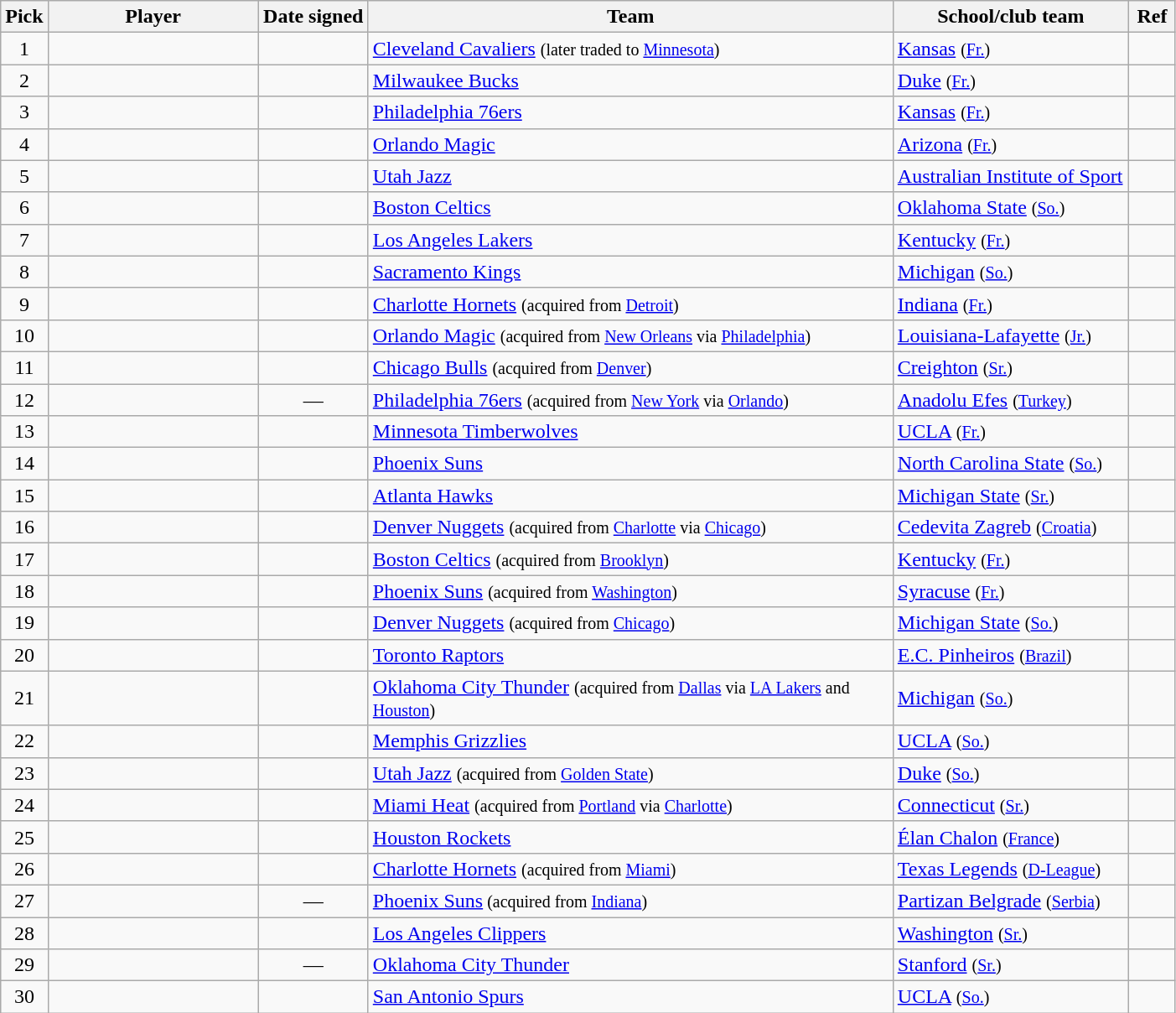<table class="wikitable sortable" style="text-align:left">
<tr>
<th style="width:30px">Pick</th>
<th style="width:160px">Player</th>
<th style="width:80px">Date signed</th>
<th style="width:410px">Team</th>
<th style="width:180px">School/club team</th>
<th class="unsortable" style="width:30px">Ref</th>
</tr>
<tr>
<td align=center>1</td>
<td></td>
<td align=center></td>
<td><a href='#'>Cleveland Cavaliers</a> <small>(later traded to <a href='#'>Minnesota</a>)</small></td>
<td><a href='#'>Kansas</a> <small>(<a href='#'>Fr.</a>)</small></td>
<td align=center></td>
</tr>
<tr>
<td align=center>2</td>
<td></td>
<td align=center></td>
<td><a href='#'>Milwaukee Bucks</a></td>
<td><a href='#'>Duke</a> <small>(<a href='#'>Fr.</a>)</small></td>
<td align=center></td>
</tr>
<tr>
<td align=center>3</td>
<td></td>
<td align=center></td>
<td><a href='#'>Philadelphia 76ers</a></td>
<td><a href='#'>Kansas</a> <small>(<a href='#'>Fr.</a>)</small></td>
<td align=center></td>
</tr>
<tr>
<td align=center>4</td>
<td></td>
<td align=center></td>
<td><a href='#'>Orlando Magic</a></td>
<td><a href='#'>Arizona</a> <small>(<a href='#'>Fr.</a>)</small></td>
<td align=center></td>
</tr>
<tr>
<td align=center>5</td>
<td></td>
<td align=center></td>
<td><a href='#'>Utah Jazz</a></td>
<td><a href='#'>Australian Institute of Sport</a></td>
<td align=center></td>
</tr>
<tr>
<td align=center>6</td>
<td></td>
<td align=center></td>
<td><a href='#'>Boston Celtics</a></td>
<td><a href='#'>Oklahoma State</a> <small>(<a href='#'>So.</a>)</small></td>
<td align=center></td>
</tr>
<tr>
<td align=center>7</td>
<td></td>
<td align=center></td>
<td><a href='#'>Los Angeles Lakers</a></td>
<td><a href='#'>Kentucky</a> <small>(<a href='#'>Fr.</a>)</small></td>
<td align=center></td>
</tr>
<tr>
<td align=center>8</td>
<td></td>
<td align=center></td>
<td><a href='#'>Sacramento Kings</a></td>
<td><a href='#'>Michigan</a> <small>(<a href='#'>So.</a>)</small></td>
<td align=center></td>
</tr>
<tr>
<td align=center>9</td>
<td></td>
<td align=center></td>
<td><a href='#'>Charlotte Hornets</a> <small>(acquired from <a href='#'>Detroit</a>)</small></td>
<td><a href='#'>Indiana</a> <small>(<a href='#'>Fr.</a>)</small></td>
<td align=center></td>
</tr>
<tr>
<td align=center>10</td>
<td></td>
<td align=center></td>
<td><a href='#'>Orlando Magic</a> <small>(acquired from <a href='#'>New Orleans</a> via <a href='#'>Philadelphia</a>)</small></td>
<td><a href='#'>Louisiana-Lafayette</a> <small>(<a href='#'>Jr.</a>)</small></td>
<td align=center></td>
</tr>
<tr>
<td align=center>11</td>
<td></td>
<td align=center></td>
<td><a href='#'>Chicago Bulls</a> <small>(acquired from <a href='#'>Denver</a>)</small></td>
<td><a href='#'>Creighton</a> <small>(<a href='#'>Sr.</a>)</small></td>
<td align=center></td>
</tr>
<tr>
<td align=center>12</td>
<td></td>
<td align=center>—</td>
<td><a href='#'>Philadelphia 76ers</a> <small>(acquired from <a href='#'>New York</a> via <a href='#'>Orlando</a>)</small></td>
<td><a href='#'>Anadolu Efes</a> <small>(<a href='#'>Turkey</a>)</small></td>
<td align=center></td>
</tr>
<tr>
<td align=center>13</td>
<td></td>
<td align=center></td>
<td><a href='#'>Minnesota Timberwolves</a></td>
<td><a href='#'>UCLA</a> <small>(<a href='#'>Fr.</a>)</small></td>
<td align=center></td>
</tr>
<tr>
<td align=center>14</td>
<td></td>
<td align=center></td>
<td><a href='#'>Phoenix Suns</a></td>
<td><a href='#'>North Carolina State</a> <small>(<a href='#'>So.</a>)</small></td>
<td align=center></td>
</tr>
<tr>
<td align=center>15</td>
<td></td>
<td align=center></td>
<td><a href='#'>Atlanta Hawks</a></td>
<td><a href='#'>Michigan State</a> <small>(<a href='#'>Sr.</a>)</small></td>
<td align=center></td>
</tr>
<tr>
<td align=center>16</td>
<td></td>
<td align=center></td>
<td><a href='#'>Denver Nuggets</a> <small>(acquired from <a href='#'>Charlotte</a> via <a href='#'>Chicago</a>)</small></td>
<td><a href='#'>Cedevita Zagreb</a> <small>(<a href='#'>Croatia</a>)</small></td>
<td align=center></td>
</tr>
<tr>
<td align=center>17</td>
<td></td>
<td align=center></td>
<td><a href='#'>Boston Celtics</a> <small>(acquired from <a href='#'>Brooklyn</a>)</small></td>
<td><a href='#'>Kentucky</a> <small>(<a href='#'>Fr.</a>)</small></td>
<td align=center></td>
</tr>
<tr>
<td align=center>18</td>
<td></td>
<td align=center></td>
<td><a href='#'>Phoenix Suns</a> <small>(acquired from <a href='#'>Washington</a>)</small></td>
<td><a href='#'>Syracuse</a> <small>(<a href='#'>Fr.</a>)</small></td>
<td align=center></td>
</tr>
<tr>
<td align=center>19</td>
<td></td>
<td align=center></td>
<td><a href='#'>Denver Nuggets</a> <small>(acquired from <a href='#'>Chicago</a>)</small></td>
<td><a href='#'>Michigan State</a> <small>(<a href='#'>So.</a>)</small></td>
<td align=center></td>
</tr>
<tr>
<td align=center>20</td>
<td></td>
<td align=center></td>
<td><a href='#'>Toronto Raptors</a></td>
<td><a href='#'>E.C. Pinheiros</a> <small>(<a href='#'>Brazil</a>)</small></td>
<td align=center></td>
</tr>
<tr>
<td align=center>21</td>
<td></td>
<td align=center></td>
<td><a href='#'>Oklahoma City Thunder</a> <small>(acquired from <a href='#'>Dallas</a> via <a href='#'>LA Lakers</a> and <a href='#'>Houston</a>)</small></td>
<td><a href='#'>Michigan</a> <small>(<a href='#'>So.</a>)</small></td>
<td align=center></td>
</tr>
<tr>
<td align=center>22</td>
<td></td>
<td align=center></td>
<td><a href='#'>Memphis Grizzlies</a></td>
<td><a href='#'>UCLA</a> <small>(<a href='#'>So.</a>)</small></td>
<td align=center></td>
</tr>
<tr>
<td align=center>23</td>
<td></td>
<td align=center></td>
<td><a href='#'>Utah Jazz</a> <small>(acquired from <a href='#'>Golden State</a>)</small></td>
<td><a href='#'>Duke</a> <small>(<a href='#'>So.</a>)</small></td>
<td align=center></td>
</tr>
<tr>
<td align=center>24</td>
<td></td>
<td align=center></td>
<td><a href='#'>Miami Heat</a> <small>(acquired from <a href='#'>Portland</a> via <a href='#'>Charlotte</a>)</small></td>
<td><a href='#'>Connecticut</a> <small>(<a href='#'>Sr.</a>)</small></td>
<td align=center></td>
</tr>
<tr>
<td align=center>25</td>
<td></td>
<td align=center></td>
<td><a href='#'>Houston Rockets</a></td>
<td><a href='#'>Élan Chalon</a> <small>(<a href='#'>France</a>)</small></td>
<td align=center></td>
</tr>
<tr>
<td align=center>26</td>
<td></td>
<td align=center></td>
<td><a href='#'>Charlotte Hornets</a> <small>(acquired from <a href='#'>Miami</a>)</small></td>
<td><a href='#'>Texas Legends</a> <small>(<a href='#'>D-League</a>)</small></td>
<td align=center></td>
</tr>
<tr>
<td align=center>27</td>
<td></td>
<td align=center>—</td>
<td><a href='#'>Phoenix Suns</a><small> (acquired from <a href='#'>Indiana</a>)</small></td>
<td><a href='#'>Partizan Belgrade</a> <small>(<a href='#'>Serbia</a>)</small></td>
<td align=center></td>
</tr>
<tr>
<td align=center>28</td>
<td></td>
<td align=center></td>
<td><a href='#'>Los Angeles Clippers</a></td>
<td><a href='#'>Washington</a> <small>(<a href='#'>Sr.</a>)</small></td>
<td align=center></td>
</tr>
<tr>
<td align=center>29</td>
<td></td>
<td align=center>—</td>
<td><a href='#'>Oklahoma City Thunder</a></td>
<td><a href='#'>Stanford</a> <small>(<a href='#'>Sr.</a>)</small></td>
<td align=center></td>
</tr>
<tr>
<td align=center>30</td>
<td></td>
<td align=center></td>
<td><a href='#'>San Antonio Spurs</a></td>
<td><a href='#'>UCLA</a> <small>(<a href='#'>So.</a>)</small></td>
<td align=center></td>
</tr>
</table>
